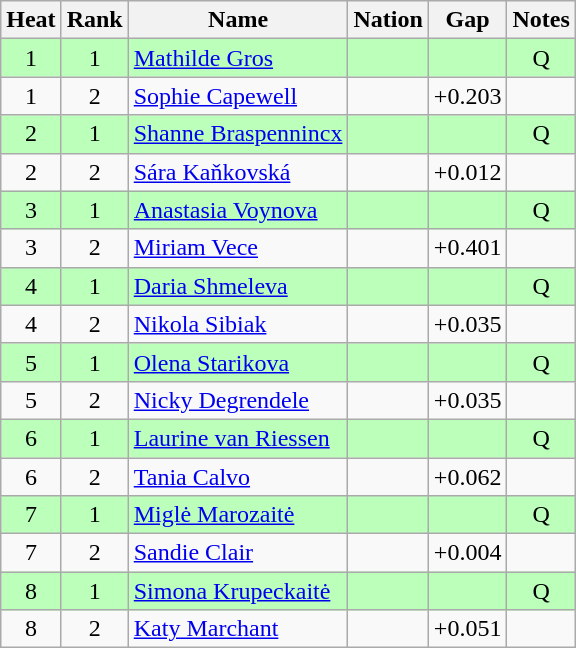<table class="wikitable sortable" style="text-align:center">
<tr>
<th>Heat</th>
<th>Rank</th>
<th>Name</th>
<th>Nation</th>
<th>Gap</th>
<th>Notes</th>
</tr>
<tr bgcolor=bbffbb>
<td>1</td>
<td>1</td>
<td align=left><a href='#'>Mathilde Gros</a></td>
<td align=left></td>
<td></td>
<td>Q</td>
</tr>
<tr>
<td>1</td>
<td>2</td>
<td align=left><a href='#'>Sophie Capewell</a></td>
<td align=left></td>
<td>+0.203</td>
<td></td>
</tr>
<tr bgcolor=bbffbb>
<td>2</td>
<td>1</td>
<td align=left><a href='#'>Shanne Braspennincx</a></td>
<td align=left></td>
<td></td>
<td>Q</td>
</tr>
<tr>
<td>2</td>
<td>2</td>
<td align=left><a href='#'>Sára Kaňkovská</a></td>
<td align=left></td>
<td>+0.012</td>
<td></td>
</tr>
<tr bgcolor=bbffbb>
<td>3</td>
<td>1</td>
<td align=left><a href='#'>Anastasia Voynova</a></td>
<td align=left></td>
<td></td>
<td>Q</td>
</tr>
<tr>
<td>3</td>
<td>2</td>
<td align=left><a href='#'>Miriam Vece</a></td>
<td align=left></td>
<td>+0.401</td>
<td></td>
</tr>
<tr bgcolor=bbffbb>
<td>4</td>
<td>1</td>
<td align=left><a href='#'>Daria Shmeleva</a></td>
<td align=left></td>
<td></td>
<td>Q</td>
</tr>
<tr>
<td>4</td>
<td>2</td>
<td align=left><a href='#'>Nikola Sibiak</a></td>
<td align=left></td>
<td>+0.035</td>
<td></td>
</tr>
<tr bgcolor=bbffbb>
<td>5</td>
<td>1</td>
<td align=left><a href='#'>Olena Starikova</a></td>
<td align=left></td>
<td></td>
<td>Q</td>
</tr>
<tr>
<td>5</td>
<td>2</td>
<td align=left><a href='#'>Nicky Degrendele</a></td>
<td align=left></td>
<td>+0.035</td>
<td></td>
</tr>
<tr bgcolor=bbffbb>
<td>6</td>
<td>1</td>
<td align=left><a href='#'>Laurine van Riessen</a></td>
<td align=left></td>
<td></td>
<td>Q</td>
</tr>
<tr>
<td>6</td>
<td>2</td>
<td align=left><a href='#'>Tania Calvo</a></td>
<td align=left></td>
<td>+0.062</td>
<td></td>
</tr>
<tr bgcolor=bbffbb>
<td>7</td>
<td>1</td>
<td align=left><a href='#'>Miglė Marozaitė</a></td>
<td align=left></td>
<td></td>
<td>Q</td>
</tr>
<tr>
<td>7</td>
<td>2</td>
<td align=left><a href='#'>Sandie Clair</a></td>
<td align=left></td>
<td>+0.004</td>
<td></td>
</tr>
<tr bgcolor=bbffbb>
<td>8</td>
<td>1</td>
<td align=left><a href='#'>Simona Krupeckaitė</a></td>
<td align=left></td>
<td></td>
<td>Q</td>
</tr>
<tr>
<td>8</td>
<td>2</td>
<td align=left><a href='#'>Katy Marchant</a></td>
<td align=left></td>
<td>+0.051</td>
<td></td>
</tr>
</table>
